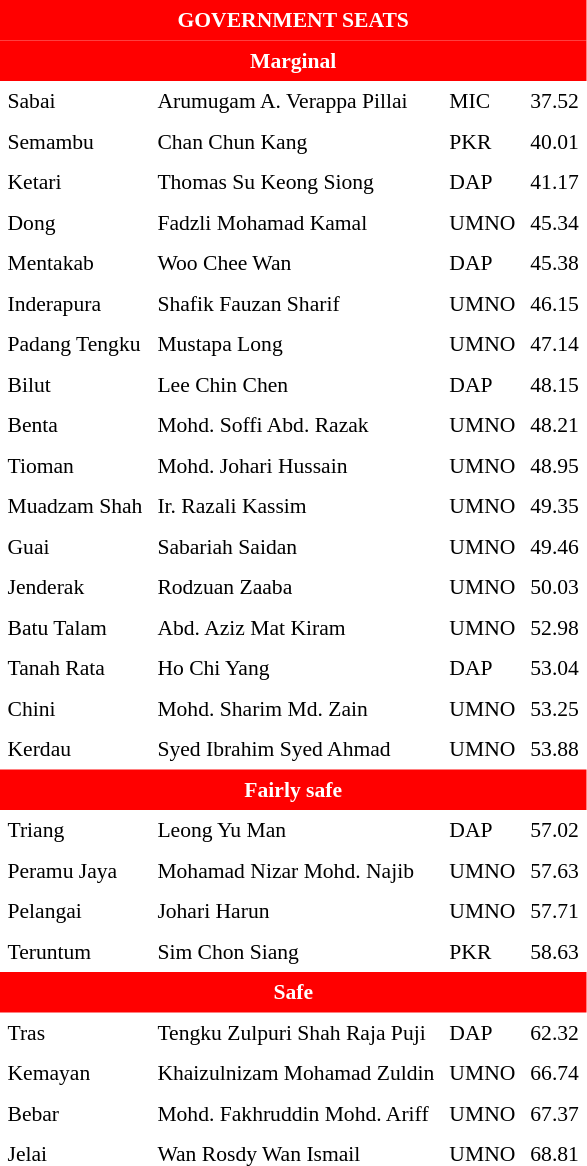<table class="toccolours" cellpadding="5" cellspacing="0" style="float:left; margin-right:.5em; margin-top:.4em; font-size:90%;">
<tr>
<td colspan="4"  style="text-align:center; background:red;color:white;"><strong>GOVERNMENT SEATS</strong></td>
</tr>
<tr>
<td colspan="4"  style="text-align:center; background:red;color:white;"><strong>Marginal</strong></td>
</tr>
<tr>
<td>Sabai</td>
<td>Arumugam A. Verappa Pillai</td>
<td>MIC</td>
<td style="text-align:center;">37.52</td>
</tr>
<tr>
<td>Semambu</td>
<td>Chan Chun Kang</td>
<td>PKR</td>
<td style="text-align:center;">40.01</td>
</tr>
<tr>
<td>Ketari</td>
<td>Thomas Su Keong Siong</td>
<td>DAP</td>
<td style="text-align:center;">41.17</td>
</tr>
<tr>
<td>Dong</td>
<td>Fadzli Mohamad Kamal</td>
<td>UMNO</td>
<td style="text-align:center;">45.34</td>
</tr>
<tr>
<td>Mentakab</td>
<td>Woo Chee Wan</td>
<td>DAP</td>
<td style="text-align:center;">45.38</td>
</tr>
<tr>
<td>Inderapura</td>
<td>Shafik Fauzan Sharif</td>
<td>UMNO</td>
<td style="text-align:center;">46.15</td>
</tr>
<tr>
<td>Padang Tengku</td>
<td>Mustapa Long</td>
<td>UMNO</td>
<td style="text-align:center;">47.14</td>
</tr>
<tr>
<td>Bilut</td>
<td>Lee Chin Chen</td>
<td>DAP</td>
<td style="text-align:center;">48.15</td>
</tr>
<tr>
<td>Benta</td>
<td>Mohd. Soffi Abd. Razak</td>
<td>UMNO</td>
<td style="text-align:center;">48.21</td>
</tr>
<tr>
<td>Tioman</td>
<td>Mohd. Johari Hussain</td>
<td>UMNO</td>
<td style="text-align:center;">48.95</td>
</tr>
<tr>
<td>Muadzam Shah</td>
<td>Ir. Razali Kassim</td>
<td>UMNO</td>
<td style="text-align:center;">49.35</td>
</tr>
<tr>
<td>Guai</td>
<td>Sabariah Saidan</td>
<td>UMNO</td>
<td style="text-align:center;">49.46</td>
</tr>
<tr>
<td>Jenderak</td>
<td>Rodzuan Zaaba</td>
<td>UMNO</td>
<td style="text-align:center;">50.03</td>
</tr>
<tr>
<td>Batu Talam</td>
<td>Abd. Aziz Mat Kiram</td>
<td>UMNO</td>
<td style="text-align:center;">52.98</td>
</tr>
<tr>
<td>Tanah Rata</td>
<td>Ho Chi Yang</td>
<td>DAP</td>
<td style="text-align:center;">53.04</td>
</tr>
<tr>
<td>Chini</td>
<td>Mohd. Sharim Md. Zain</td>
<td>UMNO</td>
<td style="text-align:center;">53.25</td>
</tr>
<tr>
<td>Kerdau</td>
<td>Syed Ibrahim Syed Ahmad</td>
<td>UMNO</td>
<td style="text-align:center;">53.88</td>
</tr>
<tr>
<td colspan="4"  style="text-align:center; background:red;color:white;"><strong>Fairly safe</strong></td>
</tr>
<tr>
<td>Triang</td>
<td>Leong Yu Man</td>
<td>DAP</td>
<td style="text-align:center;">57.02</td>
</tr>
<tr>
<td>Peramu Jaya</td>
<td>Mohamad Nizar Mohd. Najib</td>
<td>UMNO</td>
<td style="text-align:center;">57.63</td>
</tr>
<tr>
<td>Pelangai</td>
<td>Johari Harun</td>
<td>UMNO</td>
<td style="text-align:center;">57.71</td>
</tr>
<tr>
<td>Teruntum</td>
<td>Sim Chon Siang</td>
<td>PKR</td>
<td style="text-align:center;">58.63</td>
</tr>
<tr>
<td colspan="4"  style="text-align:center; background:red;color:white;"><strong>Safe</strong></td>
</tr>
<tr>
<td>Tras</td>
<td>Tengku Zulpuri Shah Raja Puji</td>
<td>DAP</td>
<td style="text-align:center;">62.32</td>
</tr>
<tr>
<td>Kemayan</td>
<td>Khaizulnizam Mohamad Zuldin</td>
<td>UMNO</td>
<td style="text-align:center;">66.74</td>
</tr>
<tr>
<td>Bebar</td>
<td>Mohd. Fakhruddin Mohd. Ariff</td>
<td>UMNO</td>
<td style="text-align:center;">67.37</td>
</tr>
<tr>
<td>Jelai</td>
<td>Wan Rosdy Wan Ismail</td>
<td>UMNO</td>
<td style="text-align:center;">68.81</td>
</tr>
</table>
